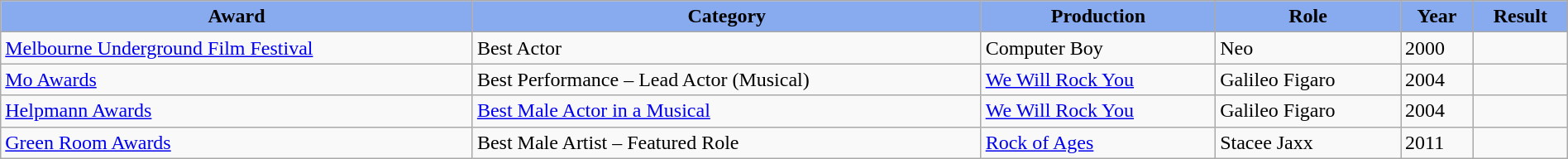<table class="wikitable" style="width:100%; margin:1em auto 1em auto;">
<tr>
<th style="background:#88AAEE;">Award</th>
<th style="background:#88AAEE;">Category</th>
<th style="background:#88AAEE;">Production</th>
<th style="background:#88AAEE;">Role</th>
<th style="background:#88AAEE;">Year</th>
<th style="background:#88AAEE;">Result</th>
</tr>
<tr>
<td><a href='#'>Melbourne Underground Film Festival</a></td>
<td>Best Actor</td>
<td>Computer Boy</td>
<td>Neo</td>
<td>2000</td>
<td></td>
</tr>
<tr>
<td><a href='#'>Mo Awards</a></td>
<td>Best Performance – Lead Actor (Musical)</td>
<td><a href='#'>We Will Rock You</a></td>
<td>Galileo Figaro</td>
<td>2004</td>
<td></td>
</tr>
<tr>
<td><a href='#'>Helpmann Awards</a></td>
<td><a href='#'>Best Male Actor in a Musical</a></td>
<td><a href='#'>We Will Rock You</a></td>
<td>Galileo Figaro</td>
<td>2004</td>
<td></td>
</tr>
<tr>
<td><a href='#'>Green Room Awards</a></td>
<td>Best Male Artist – Featured Role</td>
<td><a href='#'>Rock of Ages</a></td>
<td>Stacee Jaxx</td>
<td>2011</td>
<td></td>
</tr>
</table>
